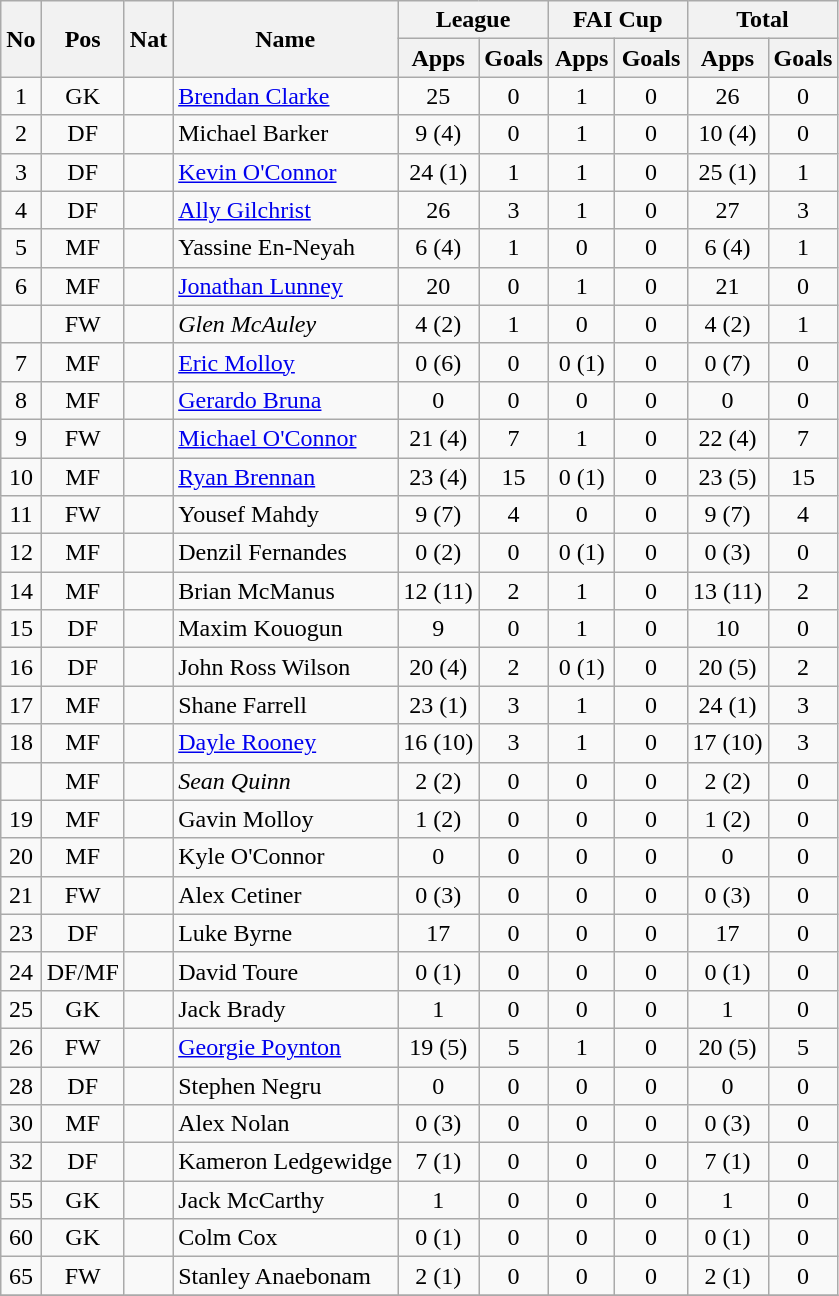<table class="wikitable sortable" style="text-align:center">
<tr>
<th rowspan="2">No</th>
<th rowspan="2">Pos</th>
<th rowspan="2">Nat</th>
<th rowspan="2">Name</th>
<th colspan="2" style="width:85px;">League</th>
<th colspan="2" style="width:85px;">FAI Cup</th>
<th colspan="2" style="width:85px;">Total</th>
</tr>
<tr>
<th>Apps</th>
<th>Goals</th>
<th>Apps</th>
<th>Goals</th>
<th>Apps</th>
<th>Goals</th>
</tr>
<tr>
<td>1</td>
<td>GK</td>
<td></td>
<td style="text-align:left;"><a href='#'>Brendan Clarke</a></td>
<td>25</td>
<td>0</td>
<td>1</td>
<td>0</td>
<td>26</td>
<td>0</td>
</tr>
<tr>
<td>2</td>
<td>DF</td>
<td></td>
<td style="text-align:left;">Michael Barker</td>
<td>9 (4)</td>
<td>0</td>
<td>1</td>
<td>0</td>
<td>10 (4)</td>
<td>0</td>
</tr>
<tr>
<td>3</td>
<td>DF</td>
<td></td>
<td style="text-align:left;"><a href='#'>Kevin O'Connor</a></td>
<td>24 (1)</td>
<td>1</td>
<td>1</td>
<td>0</td>
<td>25 (1)</td>
<td>1</td>
</tr>
<tr>
<td>4</td>
<td>DF</td>
<td></td>
<td style="text-align:left;"><a href='#'>Ally Gilchrist</a></td>
<td>26</td>
<td>3</td>
<td>1</td>
<td>0</td>
<td>27</td>
<td>3</td>
</tr>
<tr>
<td>5</td>
<td>MF</td>
<td></td>
<td style="text-align:left;">Yassine En-Neyah</td>
<td>6 (4)</td>
<td>1</td>
<td>0</td>
<td>0</td>
<td>6 (4)</td>
<td>1</td>
</tr>
<tr>
<td>6</td>
<td>MF</td>
<td></td>
<td style="text-align:left;"><a href='#'>Jonathan Lunney</a></td>
<td>20</td>
<td>0</td>
<td>1</td>
<td>0</td>
<td>21</td>
<td>0</td>
</tr>
<tr>
<td></td>
<td>FW</td>
<td></td>
<td style="text-align:left;"><em>Glen McAuley</em></td>
<td>4 (2)</td>
<td>1</td>
<td>0</td>
<td>0</td>
<td>4 (2)</td>
<td>1</td>
</tr>
<tr>
<td>7</td>
<td>MF</td>
<td></td>
<td style="text-align:left;"><a href='#'>Eric Molloy</a></td>
<td>0 (6)</td>
<td>0</td>
<td>0 (1)</td>
<td>0</td>
<td>0 (7)</td>
<td>0</td>
</tr>
<tr>
<td>8</td>
<td>MF</td>
<td></td>
<td style="text-align:left;"><a href='#'>Gerardo Bruna</a></td>
<td>0</td>
<td>0</td>
<td>0</td>
<td>0</td>
<td>0</td>
<td>0</td>
</tr>
<tr>
<td>9</td>
<td>FW</td>
<td></td>
<td style="text-align:left;"><a href='#'>Michael O'Connor</a></td>
<td>21 (4)</td>
<td>7</td>
<td>1</td>
<td>0</td>
<td>22 (4)</td>
<td>7</td>
</tr>
<tr>
<td>10</td>
<td>MF</td>
<td></td>
<td style="text-align:left;"><a href='#'>Ryan Brennan</a></td>
<td>23 (4)</td>
<td>15</td>
<td>0 (1)</td>
<td>0</td>
<td>23 (5)</td>
<td>15</td>
</tr>
<tr>
<td>11</td>
<td>FW</td>
<td></td>
<td style="text-align:left;">Yousef Mahdy</td>
<td>9 (7)</td>
<td>4</td>
<td>0</td>
<td>0</td>
<td>9 (7)</td>
<td>4</td>
</tr>
<tr>
<td>12</td>
<td>MF</td>
<td></td>
<td style="text-align:left;">Denzil Fernandes</td>
<td>0 (2)</td>
<td>0</td>
<td>0 (1)</td>
<td>0</td>
<td>0 (3)</td>
<td>0</td>
</tr>
<tr>
<td>14</td>
<td>MF</td>
<td></td>
<td style="text-align:left;">Brian McManus</td>
<td>12 (11)</td>
<td>2</td>
<td>1</td>
<td>0</td>
<td>13 (11)</td>
<td>2</td>
</tr>
<tr>
<td>15</td>
<td>DF</td>
<td></td>
<td style="text-align:left;">Maxim Kouogun</td>
<td>9</td>
<td>0</td>
<td>1</td>
<td>0</td>
<td>10</td>
<td>0</td>
</tr>
<tr>
<td>16</td>
<td>DF</td>
<td></td>
<td style="text-align:left;">John Ross Wilson</td>
<td>20 (4)</td>
<td>2</td>
<td>0 (1)</td>
<td>0</td>
<td>20 (5)</td>
<td>2</td>
</tr>
<tr>
<td>17</td>
<td>MF</td>
<td></td>
<td style="text-align:left;">Shane Farrell</td>
<td>23 (1)</td>
<td>3</td>
<td>1</td>
<td>0</td>
<td>24 (1)</td>
<td>3</td>
</tr>
<tr>
<td>18</td>
<td>MF</td>
<td></td>
<td style="text-align:left;"><a href='#'>Dayle Rooney</a></td>
<td>16 (10)</td>
<td>3</td>
<td>1</td>
<td>0</td>
<td>17 (10)</td>
<td>3</td>
</tr>
<tr>
<td></td>
<td>MF</td>
<td></td>
<td style="text-align:left;"><em>Sean Quinn</em></td>
<td>2 (2)</td>
<td>0</td>
<td>0</td>
<td>0</td>
<td>2 (2)</td>
<td>0</td>
</tr>
<tr>
<td>19</td>
<td>MF</td>
<td></td>
<td style="text-align:left;">Gavin Molloy</td>
<td>1 (2)</td>
<td>0</td>
<td>0</td>
<td>0</td>
<td>1 (2)</td>
<td>0</td>
</tr>
<tr>
<td>20</td>
<td>MF</td>
<td></td>
<td style="text-align:left;">Kyle O'Connor</td>
<td>0</td>
<td>0</td>
<td>0</td>
<td>0</td>
<td>0</td>
<td>0</td>
</tr>
<tr>
<td>21</td>
<td>FW</td>
<td></td>
<td style="text-align:left;">Alex Cetiner</td>
<td>0 (3)</td>
<td>0</td>
<td>0</td>
<td>0</td>
<td>0 (3)</td>
<td>0</td>
</tr>
<tr>
<td>23</td>
<td>DF</td>
<td></td>
<td style="text-align:left;">Luke Byrne</td>
<td>17</td>
<td>0</td>
<td>0</td>
<td>0</td>
<td>17</td>
<td>0</td>
</tr>
<tr>
<td>24</td>
<td>DF/MF</td>
<td></td>
<td style="text-align:left;">David Toure</td>
<td>0 (1)</td>
<td>0</td>
<td>0</td>
<td>0</td>
<td>0 (1)</td>
<td>0</td>
</tr>
<tr>
<td>25</td>
<td>GK</td>
<td></td>
<td style="text-align:left;">Jack Brady</td>
<td>1</td>
<td>0</td>
<td>0</td>
<td>0</td>
<td>1</td>
<td>0</td>
</tr>
<tr>
<td>26</td>
<td>FW</td>
<td></td>
<td style="text-align:left;"><a href='#'>Georgie Poynton</a></td>
<td>19 (5)</td>
<td>5</td>
<td>1</td>
<td>0</td>
<td>20 (5)</td>
<td>5</td>
</tr>
<tr>
<td>28</td>
<td>DF</td>
<td></td>
<td style="text-align:left;">Stephen Negru</td>
<td>0</td>
<td>0</td>
<td>0</td>
<td>0</td>
<td>0</td>
<td>0</td>
</tr>
<tr>
<td>30</td>
<td>MF</td>
<td></td>
<td style="text-align:left;">Alex Nolan</td>
<td>0 (3)</td>
<td>0</td>
<td>0</td>
<td>0</td>
<td>0 (3)</td>
<td>0</td>
</tr>
<tr>
<td>32</td>
<td>DF</td>
<td></td>
<td style="text-align:left;">Kameron Ledgewidge</td>
<td>7 (1)</td>
<td>0</td>
<td>0</td>
<td>0</td>
<td>7 (1)</td>
<td>0</td>
</tr>
<tr>
<td>55</td>
<td>GK</td>
<td></td>
<td style="text-align:left;">Jack McCarthy</td>
<td>1</td>
<td>0</td>
<td>0</td>
<td>0</td>
<td>1</td>
<td>0</td>
</tr>
<tr>
<td>60</td>
<td>GK</td>
<td></td>
<td style="text-align:left;">Colm Cox</td>
<td>0 (1)</td>
<td>0</td>
<td>0</td>
<td>0</td>
<td>0 (1)</td>
<td>0</td>
</tr>
<tr>
<td>65</td>
<td>FW</td>
<td></td>
<td style="text-align:left;">Stanley Anaebonam</td>
<td>2 (1)</td>
<td>0</td>
<td>0</td>
<td>0</td>
<td>2 (1)</td>
<td>0</td>
</tr>
<tr>
</tr>
</table>
